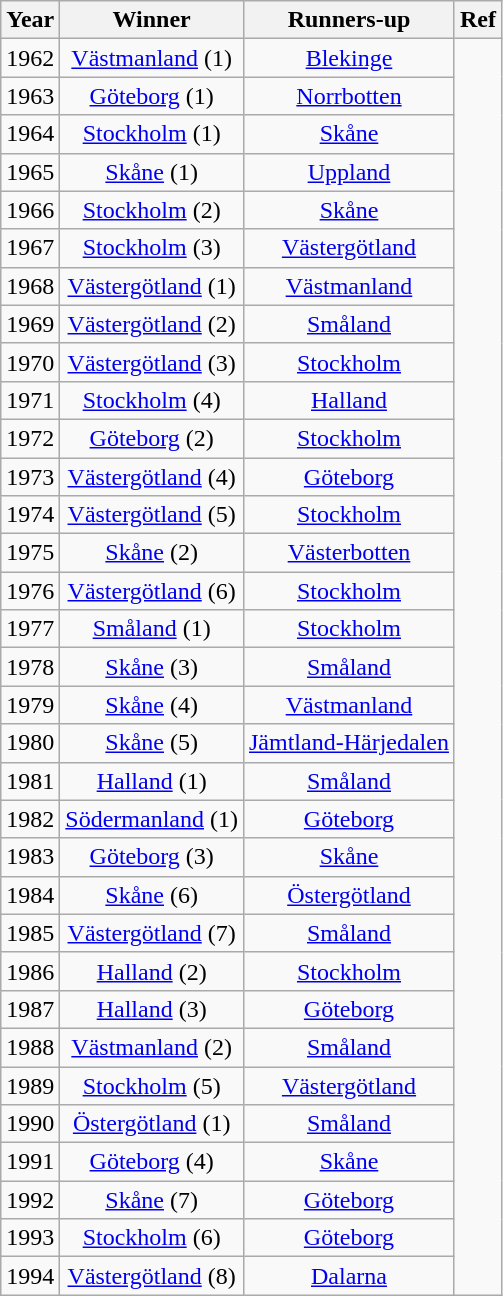<table class="wikitable sortable plainrowheaders" style="text-align: center;">
<tr>
<th>Year</th>
<th>Winner</th>
<th>Runners-up</th>
<th>Ref</th>
</tr>
<tr>
<td>1962</td>
<td><a href='#'>Västmanland</a> (1)</td>
<td><a href='#'>Blekinge</a></td>
<td rowspan=33></td>
</tr>
<tr>
<td>1963</td>
<td><a href='#'>Göteborg</a> (1)</td>
<td><a href='#'>Norrbotten</a></td>
</tr>
<tr>
<td>1964</td>
<td><a href='#'>Stockholm</a> (1)</td>
<td><a href='#'>Skåne</a></td>
</tr>
<tr>
<td>1965</td>
<td><a href='#'>Skåne</a> (1)</td>
<td><a href='#'>Uppland</a></td>
</tr>
<tr>
<td>1966</td>
<td><a href='#'>Stockholm</a> (2)</td>
<td><a href='#'>Skåne</a></td>
</tr>
<tr>
<td>1967</td>
<td><a href='#'>Stockholm</a> (3)</td>
<td><a href='#'>Västergötland</a></td>
</tr>
<tr>
<td>1968</td>
<td><a href='#'>Västergötland</a> (1)</td>
<td><a href='#'>Västmanland</a></td>
</tr>
<tr>
<td>1969</td>
<td><a href='#'>Västergötland</a> (2)</td>
<td><a href='#'>Småland</a></td>
</tr>
<tr>
<td>1970</td>
<td><a href='#'>Västergötland</a> (3)</td>
<td><a href='#'>Stockholm</a></td>
</tr>
<tr>
<td>1971</td>
<td><a href='#'>Stockholm</a> (4)</td>
<td><a href='#'>Halland</a></td>
</tr>
<tr>
<td>1972</td>
<td><a href='#'>Göteborg</a> (2)</td>
<td><a href='#'>Stockholm</a></td>
</tr>
<tr>
<td>1973</td>
<td><a href='#'>Västergötland</a> (4)</td>
<td><a href='#'>Göteborg</a></td>
</tr>
<tr>
<td>1974</td>
<td><a href='#'>Västergötland</a> (5)</td>
<td><a href='#'>Stockholm</a></td>
</tr>
<tr>
<td>1975</td>
<td><a href='#'>Skåne</a> (2)</td>
<td><a href='#'>Västerbotten</a></td>
</tr>
<tr>
<td>1976</td>
<td><a href='#'>Västergötland</a> (6)</td>
<td><a href='#'>Stockholm</a></td>
</tr>
<tr>
<td>1977</td>
<td><a href='#'>Småland</a> (1)</td>
<td><a href='#'>Stockholm</a></td>
</tr>
<tr>
<td>1978</td>
<td><a href='#'>Skåne</a> (3)</td>
<td><a href='#'>Småland</a></td>
</tr>
<tr>
<td>1979</td>
<td><a href='#'>Skåne</a> (4)</td>
<td><a href='#'>Västmanland</a></td>
</tr>
<tr>
<td>1980</td>
<td><a href='#'>Skåne</a> (5)</td>
<td><a href='#'>Jämtland-Härjedalen</a></td>
</tr>
<tr>
<td>1981</td>
<td><a href='#'>Halland</a> (1)</td>
<td><a href='#'>Småland</a></td>
</tr>
<tr>
<td>1982</td>
<td><a href='#'>Södermanland</a> (1)</td>
<td><a href='#'>Göteborg</a></td>
</tr>
<tr>
<td>1983</td>
<td><a href='#'>Göteborg</a> (3)</td>
<td><a href='#'>Skåne</a></td>
</tr>
<tr>
<td>1984</td>
<td><a href='#'>Skåne</a> (6)</td>
<td><a href='#'>Östergötland</a></td>
</tr>
<tr>
<td>1985</td>
<td><a href='#'>Västergötland</a> (7)</td>
<td><a href='#'>Småland</a></td>
</tr>
<tr>
<td>1986</td>
<td><a href='#'>Halland</a> (2)</td>
<td><a href='#'>Stockholm</a></td>
</tr>
<tr>
<td>1987</td>
<td><a href='#'>Halland</a> (3)</td>
<td><a href='#'>Göteborg</a></td>
</tr>
<tr>
<td>1988</td>
<td><a href='#'>Västmanland</a> (2)</td>
<td><a href='#'>Småland</a></td>
</tr>
<tr>
<td>1989</td>
<td><a href='#'>Stockholm</a> (5)</td>
<td><a href='#'>Västergötland</a></td>
</tr>
<tr>
<td>1990</td>
<td><a href='#'>Östergötland</a> (1)</td>
<td><a href='#'>Småland</a></td>
</tr>
<tr>
<td>1991</td>
<td><a href='#'>Göteborg</a> (4)</td>
<td><a href='#'>Skåne</a></td>
</tr>
<tr>
<td>1992</td>
<td><a href='#'>Skåne</a> (7)</td>
<td><a href='#'>Göteborg</a></td>
</tr>
<tr>
<td>1993</td>
<td><a href='#'>Stockholm</a> (6)</td>
<td><a href='#'>Göteborg</a></td>
</tr>
<tr>
<td>1994</td>
<td><a href='#'>Västergötland</a> (8)</td>
<td><a href='#'>Dalarna</a></td>
</tr>
</table>
